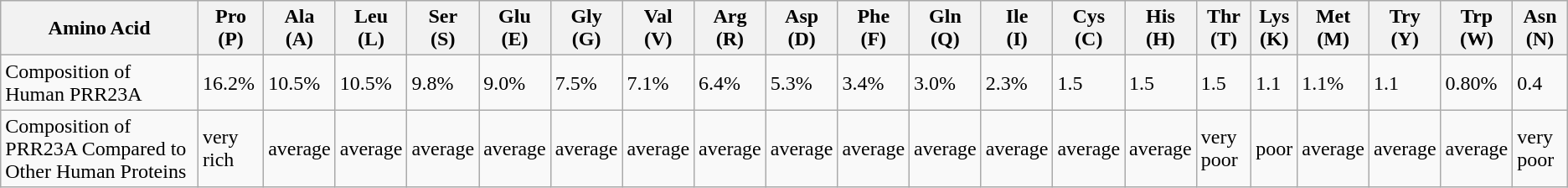<table class="wikitable mw-collapsible">
<tr>
<th>Amino Acid</th>
<th>Pro<br>(P)</th>
<th>Ala<br>(A)</th>
<th>Leu<br>(L)</th>
<th>Ser<br>(S)</th>
<th>Glu<br>(E)</th>
<th>Gly<br>(G)</th>
<th>Val<br>(V)</th>
<th>Arg<br>(R)</th>
<th>Asp<br>(D)</th>
<th>Phe<br>(F)</th>
<th>Gln<br>(Q)</th>
<th>Ile<br>(I)</th>
<th>Cys<br>(C)</th>
<th>His<br>(H)</th>
<th>Thr<br>(T)</th>
<th>Lys<br>(K)</th>
<th>Met<br>(M)</th>
<th>Try<br>(Y)</th>
<th>Trp<br>(W)</th>
<th>Asn<br>(N)</th>
</tr>
<tr>
<td>Composition of Human PRR23A</td>
<td>16.2%</td>
<td>10.5%</td>
<td>10.5%</td>
<td>9.8%</td>
<td>9.0%</td>
<td>7.5%</td>
<td>7.1%</td>
<td>6.4%</td>
<td>5.3%</td>
<td>3.4%</td>
<td>3.0%</td>
<td>2.3%</td>
<td>1.5</td>
<td>1.5</td>
<td>1.5</td>
<td>1.1</td>
<td>1.1%</td>
<td>1.1</td>
<td>0.80%</td>
<td>0.4</td>
</tr>
<tr>
<td>Composition of PRR23A Compared to Other Human Proteins</td>
<td>very rich</td>
<td>average</td>
<td>average</td>
<td>average</td>
<td>average</td>
<td>average</td>
<td>average</td>
<td>average</td>
<td>average</td>
<td>average</td>
<td>average</td>
<td>average</td>
<td>average</td>
<td>average</td>
<td>very poor</td>
<td>poor</td>
<td>average</td>
<td>average</td>
<td>average</td>
<td>very poor</td>
</tr>
</table>
